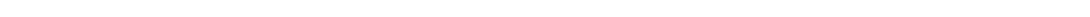<table style="width:70%; text-align:center;">
<tr style="color:white;">
<td style="background:"><strong>63</strong></td>
<td style="background:"><strong>31</strong></td>
<td style="background:"><strong>24</strong></td>
<td style="background:"><strong>6</strong></td>
<td style="background:"><strong>5</strong></td>
</tr>
<tr>
<td></td>
<td></td>
<td></td>
<td></td>
<td></td>
</tr>
</table>
